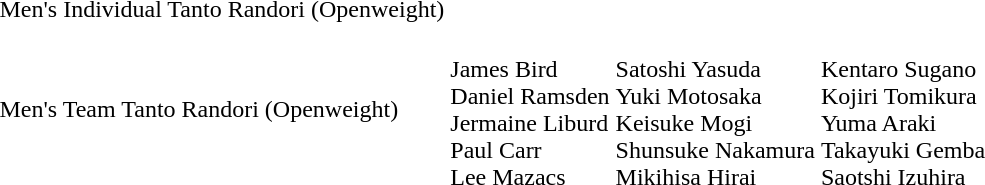<table>
<tr>
<td>Men's Individual Tanto Randori (Openweight)</td>
<td></td>
<td></td>
<td></td>
</tr>
<tr>
<td>Men's Team Tanto Randori (Openweight)</td>
<td><br>James Bird<br>Daniel Ramsden<br>Jermaine Liburd<br>Paul Carr<br>Lee Mazacs</td>
<td><br>Satoshi Yasuda<br>Yuki Motosaka<br>Keisuke Mogi<br>Shunsuke Nakamura<br>Mikihisa Hirai</td>
<td><br>Kentaro Sugano<br>Kojiri Tomikura<br>Yuma Araki<br>Takayuki Gemba<br>Saotshi Izuhira</td>
</tr>
</table>
